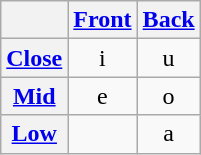<table class="wikitable" style="text-align: center" border="1">
<tr>
<th> </th>
<th><a href='#'>Front</a></th>
<th><a href='#'>Back</a></th>
</tr>
<tr>
<th><a href='#'>Close</a></th>
<td>i</td>
<td>u</td>
</tr>
<tr>
<th><a href='#'>Mid</a></th>
<td>e</td>
<td>o</td>
</tr>
<tr>
<th><a href='#'>Low</a></th>
<td></td>
<td>a</td>
</tr>
</table>
